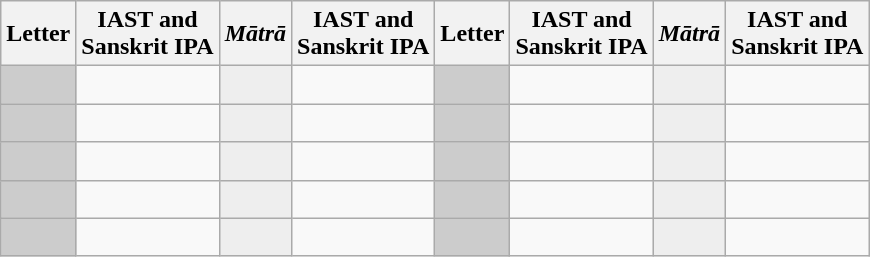<table class="wikitable" style="text-align:center">
<tr>
<th>Letter</th>
<th>IAST and<br>Sanskrit IPA</th>
<th><em>Mātrā</em></th>
<th>IAST and<br>Sanskrit IPA</th>
<th>Letter</th>
<th>IAST and<br>Sanskrit IPA</th>
<th><em>Mātrā</em></th>
<th>IAST and<br>Sanskrit IPA</th>
</tr>
<tr>
<td style="background:#ccc; font-size:24px;"></td>
<td> </td>
<td style="background:#eee; font-size:24px;"></td>
<td> </td>
<td style="background:#ccc; font-size:24px;"></td>
<td> </td>
<td style="background:#eee; font-size:24px;"></td>
<td> </td>
</tr>
<tr>
<td style="background:#ccc; font-size:24px;"></td>
<td> </td>
<td style="background:#eee; font-size:24px;"></td>
<td> </td>
<td style="background:#ccc; font-size:24px;"></td>
<td> </td>
<td style="background:#eee; font-size:24px;"></td>
<td> </td>
</tr>
<tr>
<td style="background:#ccc; font-size:24px;"></td>
<td> </td>
<td style="background:#eee; font-size:24px;"></td>
<td> </td>
<td style="background:#ccc; font-size:24px;"></td>
<td> </td>
<td style="background:#eee; font-size:24px;"></td>
<td> </td>
</tr>
<tr>
<td style="background:#ccc; font-size:24px;"></td>
<td> </td>
<td style="background:#eee; font-size:24px;"></td>
<td> </td>
<td style="background:#ccc; font-size:24px;"></td>
<td> </td>
<td style="background:#eee; font-size:24px;"></td>
<td> </td>
</tr>
<tr>
<td style="background:#ccc; font-size:24px;"></td>
<td> </td>
<td style="background:#eee; font-size:24px;"></td>
<td> </td>
<td style="background:#ccc; font-size:24px;"></td>
<td> </td>
<td style="background:#eee; font-size:24px;"></td>
<td> </td>
</tr>
</table>
